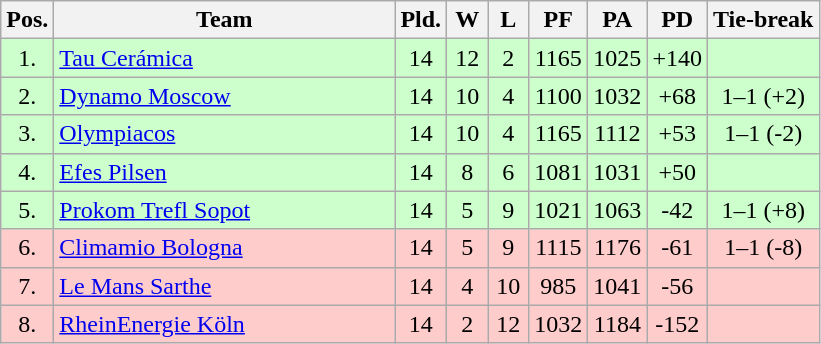<table class="wikitable" style="text-align:center">
<tr>
<th width=15>Pos.</th>
<th width=220>Team</th>
<th width=20>Pld.</th>
<th width=20>W</th>
<th width=20>L</th>
<th width=20>PF</th>
<th width=20>PA</th>
<th width=20>PD</th>
<th>Tie-break</th>
</tr>
<tr style="background: #ccffcc;">
<td>1.</td>
<td align=left> <a href='#'>Tau Cerámica</a></td>
<td>14</td>
<td>12</td>
<td>2</td>
<td>1165</td>
<td>1025</td>
<td>+140</td>
<td></td>
</tr>
<tr style="background: #ccffcc;">
<td>2.</td>
<td align=left> <a href='#'>Dynamo Moscow</a></td>
<td>14</td>
<td>10</td>
<td>4</td>
<td>1100</td>
<td>1032</td>
<td>+68</td>
<td>1–1 (+2)</td>
</tr>
<tr style="background: #ccffcc;">
<td>3.</td>
<td align=left> <a href='#'>Olympiacos</a></td>
<td>14</td>
<td>10</td>
<td>4</td>
<td>1165</td>
<td>1112</td>
<td>+53</td>
<td>1–1 (-2)</td>
</tr>
<tr style="background: #ccffcc;">
<td>4.</td>
<td align=left> <a href='#'>Efes Pilsen</a></td>
<td>14</td>
<td>8</td>
<td>6</td>
<td>1081</td>
<td>1031</td>
<td>+50</td>
<td></td>
</tr>
<tr style="background: #ccffcc;">
<td>5.</td>
<td align=left> <a href='#'>Prokom Trefl Sopot</a></td>
<td>14</td>
<td>5</td>
<td>9</td>
<td>1021</td>
<td>1063</td>
<td>-42</td>
<td>1–1 (+8)</td>
</tr>
<tr style="background: #ffcccc;">
<td>6.</td>
<td align=left> <a href='#'>Climamio Bologna</a></td>
<td>14</td>
<td>5</td>
<td>9</td>
<td>1115</td>
<td>1176</td>
<td>-61</td>
<td>1–1 (-8)</td>
</tr>
<tr style="background: #ffcccc;">
<td>7.</td>
<td align=left> <a href='#'>Le Mans Sarthe</a></td>
<td>14</td>
<td>4</td>
<td>10</td>
<td>985</td>
<td>1041</td>
<td>-56</td>
<td></td>
</tr>
<tr style="background: #ffcccc;">
<td>8.</td>
<td align=left> <a href='#'>RheinEnergie Köln</a></td>
<td>14</td>
<td>2</td>
<td>12</td>
<td>1032</td>
<td>1184</td>
<td>-152</td>
<td></td>
</tr>
</table>
